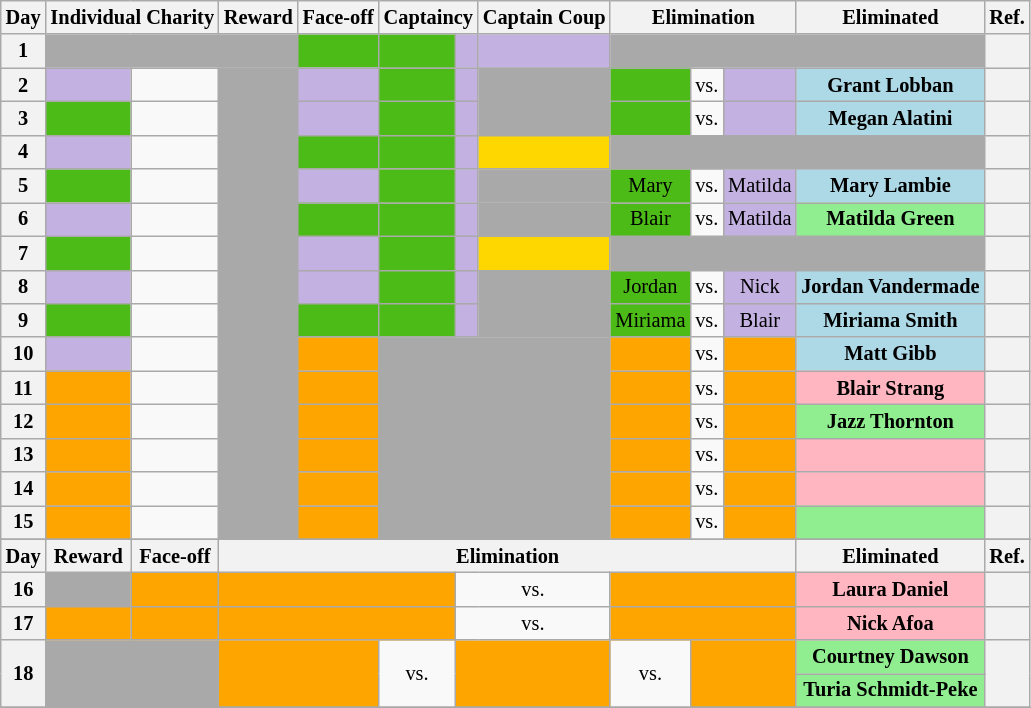<table class="wikitable" border="2" style="text-align:center; font-size: 85%">
<tr>
<th scope="col">Day</th>
<th scope="col" colspan="2">Individual Charity</th>
<th scope="col">Reward</th>
<th scope="col">Face-off</th>
<th scope="col" colspan="2">Captaincy</th>
<th scope="col">Captain Coup</th>
<th scope="col" colspan="5">Elimination</th>
<th scope="col">Eliminated</th>
<th scope="col">Ref.</th>
</tr>
<tr>
<th>1</th>
<td colspan="3" style="background:darkgrey;"></td>
<td style="background:#4CBB17"><strong></strong></td>
<td style="background:#4CBB17"></td>
<td style="background:#C3B1E1"></td>
<td style="background:#C3B1E1"><strong></strong></td>
<td colspan="6" style="background:darkgrey;"></td>
<th></th>
</tr>
<tr>
<th>2</th>
<td style="background:#C3B1E1"></td>
<td><strong></strong></td>
<td rowspan="14"colspan="1" style="background:darkgrey;"></td>
<td style="background:#C3B1E1"><strong></strong></td>
<td style="background:#4CBB17"></td>
<td style="background:#C3B1E1"></td>
<td rowspan="1"colspan="1" style="background:darkgrey;"></td>
<td style="background:#4CBB17"></td>
<td colspan="3">vs.</td>
<td style="background:#C3B1E1"></td>
<td style="background:lightblue"><strong>Grant Lobban</strong></td>
<th></th>
</tr>
<tr>
<th>3</th>
<td style="background:#4CBB17"></td>
<td><strong></strong></td>
<td style="background:#C3B1E1"><strong></strong></td>
<td style="background:#4CBB17"></td>
<td style="background:#C3B1E1"></td>
<td rowspan="1"colspan="1" style="background:darkgrey;"></td>
<td style="background:#4CBB17"></td>
<td colspan="3">vs.</td>
<td style="background:#C3B1E1"></td>
<td style="background:lightblue"><strong>Megan Alatini</strong></td>
<th></th>
</tr>
<tr>
<th>4</th>
<td style="background:#C3B1E1"></td>
<td><strong></strong></td>
<td style="background:#4CBB17"><strong></strong></td>
<td style="background:#4CBB17"></td>
<td style="background:#C3B1E1"></td>
<td style="background:gold"><strong></strong></td>
<td rowspan="1"colspan="6" style="background:darkgrey;"></td>
<th></th>
</tr>
<tr>
<th>5</th>
<td style="background:#4CBB17"></td>
<td><strong></strong><br><strong></strong></td>
<td style="background:#C3B1E1"><strong></strong></td>
<td style="background:#4CBB17"></td>
<td style="background:#C3B1E1"></td>
<td rowspan="1"colspan="1" style="background:darkgrey;"></td>
<td style="background:#4CBB17">Mary</td>
<td colspan="3">vs.</td>
<td style="background:#C3B1E1">Matilda</td>
<td style="background:lightblue"><strong>Mary Lambie</strong></td>
<th></th>
</tr>
<tr>
<th>6</th>
<td style="background:#C3B1E1"></td>
<td><strong></strong></td>
<td style="background:#4CBB17"><strong></strong></td>
<td style="background:#4CBB17"></td>
<td style="background:#C3B1E1"></td>
<td rowspan="1"colspan="1" style="background:darkgrey;"></td>
<td style="background:#4CBB17">Blair</td>
<td colspan="3">vs.</td>
<td style="background:#C3B1E1">Matilda</td>
<td style="background:lightgreen"><strong>Matilda Green</strong></td>
<th></th>
</tr>
<tr>
<th>7</th>
<td style="background:#4CBB17"></td>
<td><strong></strong></td>
<td style="background:#C3B1E1"><strong></strong></td>
<td style="background:#4CBB17"></td>
<td style="background:#C3B1E1"></td>
<td style="background:gold"><strong></strong></td>
<td rowspan="1"colspan="6" style="background:darkgrey;"></td>
<th></th>
</tr>
<tr>
<th>8</th>
<td style="background:#C3B1E1"></td>
<td><strong></strong></td>
<td style="background:#C3B1E1"><strong></strong></td>
<td style="background:#4CBB17"></td>
<td style="background:#C3B1E1"></td>
<td rowspan="1"colspan="1" style="background:darkgrey;"></td>
<td style="background:#4CBB17">Jordan</td>
<td colspan="3">vs.</td>
<td style="background:#C3B1E1">Nick</td>
<td style="background:lightblue"><strong>Jordan Vandermade</strong></td>
<th></th>
</tr>
<tr>
<th>9</th>
<td style="background:#4CBB17"></td>
<td><strong></strong></td>
<td style="background:#4CBB17"><strong></strong></td>
<td style="background:#4CBB17"></td>
<td style="background:#C3B1E1"></td>
<td rowspan="1"colspan="1" style="background:darkgrey;"></td>
<td style="background:#4CBB17">Miriama</td>
<td colspan="3">vs.</td>
<td style="background:#C3B1E1">Blair</td>
<td style="background:lightblue"><strong>Miriama Smith</strong></td>
<th></th>
</tr>
<tr>
<th>10</th>
<td style="background:#C3B1E1"></td>
<td><strong></strong></td>
<td style="background:#FFA500"><strong></strong></td>
<td rowspan="6"colspan="3" style="background:darkgrey;"></td>
<td style="background:#FFA500"></td>
<td colspan="3">vs.</td>
<td style="background:#FFA500"></td>
<td style="background:lightblue"><strong>Matt Gibb</strong></td>
<th></th>
</tr>
<tr>
<th>11</th>
<td style="background:#FFA500"></td>
<td><strong></strong></td>
<td style="background:#FFA500"><strong></strong></td>
<td style="background:#FFA500"></td>
<td colspan="3">vs.</td>
<td style="background:#FFA500"></td>
<td style="background:lightpink"><strong>Blair Strang</strong></td>
<th></th>
</tr>
<tr>
<th>12</th>
<td style="background:#FFA500"></td>
<td><strong></strong></td>
<td style="background:#FFA500"><strong></strong></td>
<td style="background:#FFA500"></td>
<td colspan="3">vs.</td>
<td style="background:#FFA500"></td>
<td style="background:lightgreen"><strong>Jazz Thornton</strong></td>
<th></th>
</tr>
<tr>
<th>13</th>
<td style="background:#FFA500"></td>
<td><strong></strong></td>
<td style="background:#FFA500"><strong></strong></td>
<td style="background:#FFA500"></td>
<td colspan="3">vs.</td>
<td style="background:#FFA500"></td>
<td style="background:lightpink"><strong></strong></td>
<th></th>
</tr>
<tr>
<th>14</th>
<td style="background:#FFA500"></td>
<td><strong></strong></td>
<td style="background:#FFA500"><strong></strong></td>
<td style="background:#FFA500"></td>
<td colspan="3">vs.</td>
<td style="background:#FFA500"></td>
<td style="background:lightpink"><strong></strong></td>
<th></th>
</tr>
<tr>
<th>15</th>
<td style="background:#FFA500"></td>
<td><strong></strong></td>
<td style="background:#FFA500"><strong></strong></td>
<td style="background:#FFA500"></td>
<td colspan="3">vs.</td>
<td style="background:#FFA500"></td>
<td style="background:lightgreen"><strong></strong></td>
<th></th>
</tr>
<tr>
</tr>
<tr>
<th>Day</th>
<th>Reward</th>
<th>Face-off</th>
<th colspan="10">Elimination</th>
<th>Eliminated</th>
<th>Ref.</th>
</tr>
<tr>
<th>16</th>
<td rowspan="1"colspan="1" style="background:darkgrey;"></td>
<td scope="col" colspan="1" style="background:#FFA500"><strong></strong></td>
<td scope="col" colspan="3" style="background:#FFA500"><strong></strong></td>
<td scope="col" colspan="2">vs.</td>
<td scope="col" colspan="5" style="background:#FFA500"><strong></strong></td>
<td style="background:lightpink"><strong>Laura Daniel</strong></td>
<th></th>
</tr>
<tr>
<th>17</th>
<td scope="col" colspan="1" style="background:#FFA500"><strong></strong></td>
<td scope="col" colspan="1" style="background:#FFA500"><strong></strong></td>
<td scope="col" colspan="3" style="background:#FFA500"><strong></strong></td>
<td scope="col" colspan="2">vs.</td>
<td scope="col" colspan="5" style="background:#FFA500"><strong></strong></td>
<td style="background:lightpink"><strong>Nick Afoa</strong></td>
<th></th>
</tr>
<tr>
<th rowspan="2" scope="row">18</th>
<td rowspan="2" scope="row" colspan="2" style="background:darkgrey"></td>
<td rowspan="2" scope="row" scope="col" colspan="2" style="background:#FFA500"><strong></strong></td>
<td rowspan="2" scope="row">vs.</td>
<td rowspan="2" scope="row" scope="col" colspan="2" style="background:#FFA500"><strong></strong></td>
<td rowspan="2" scope="row">vs.</td>
<td rowspan="2" scope="row" scope="col" colspan="4" style="background:#FFA500"><strong></strong></td>
<td style="background:lightgreen"><strong>Courtney Dawson</strong></td>
<th rowspan="2" scope="row"></th>
</tr>
<tr>
<td style="background:lightgreen"><strong>Turia Schmidt-Peke</strong></td>
</tr>
<tr>
</tr>
</table>
